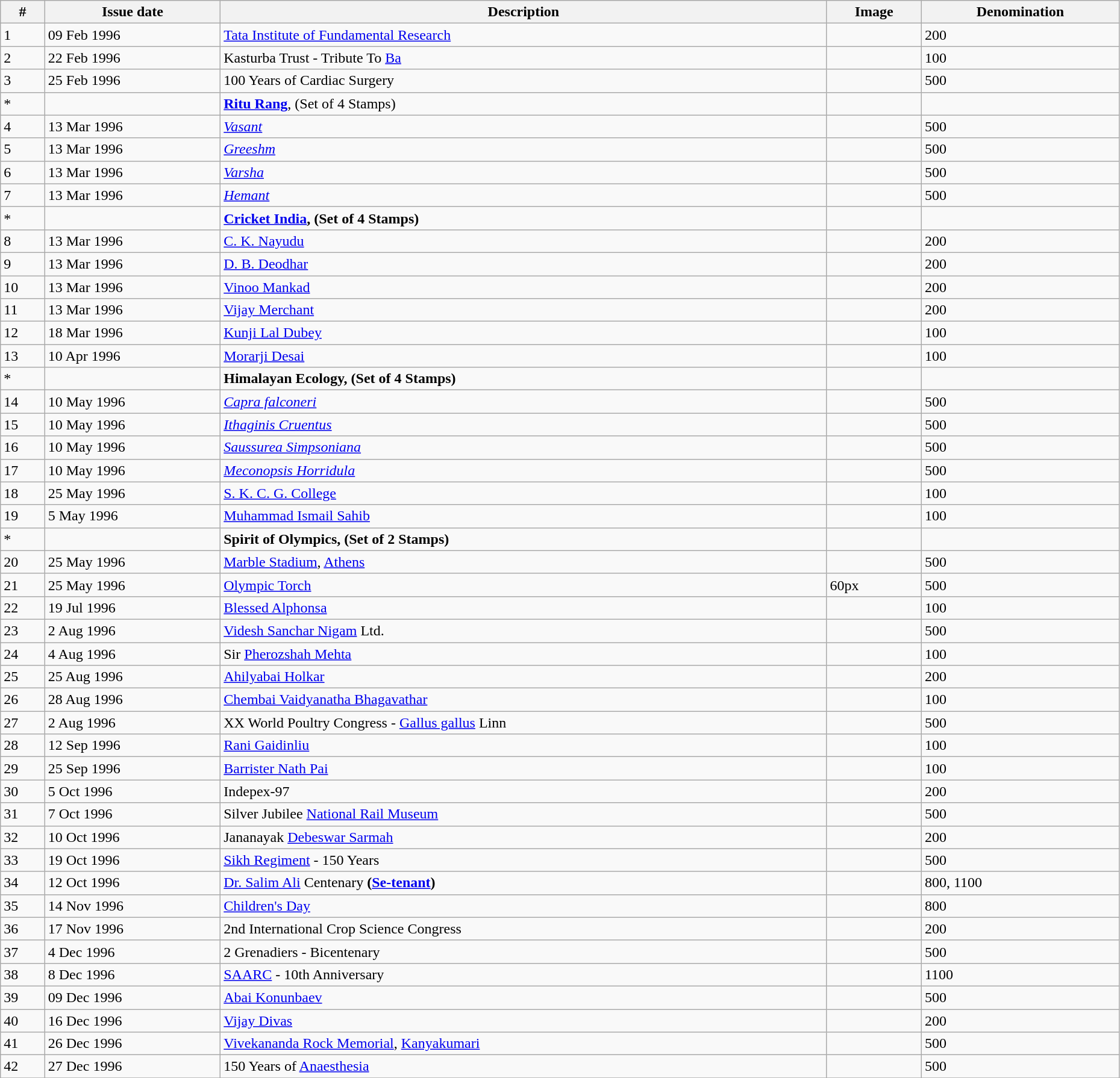<table class="wikitable" style="text-align:justify" width="98%">
<tr>
<th>#</th>
<th>Issue date</th>
<th>Description</th>
<th>Image</th>
<th>Denomination</th>
</tr>
<tr>
<td>1</td>
<td>09 Feb 1996</td>
<td><a href='#'>Tata Institute of Fundamental Research</a></td>
<td></td>
<td>200</td>
</tr>
<tr>
<td>2</td>
<td>22 Feb 1996</td>
<td>Kasturba Trust - Tribute To <a href='#'>Ba</a></td>
<td></td>
<td>100</td>
</tr>
<tr>
<td>3</td>
<td>25 Feb 1996</td>
<td>100 Years of Cardiac Surgery</td>
<td></td>
<td>500</td>
</tr>
<tr>
<td>*</td>
<td></td>
<td><strong><a href='#'>Ritu Rang</a></strong>, (Set of 4 Stamps)</td>
<td></td>
<td></td>
</tr>
<tr>
<td>4</td>
<td>13 Mar 1996</td>
<td><em><a href='#'>Vasant</a></em></td>
<td></td>
<td>500</td>
</tr>
<tr>
<td>5</td>
<td>13 Mar 1996</td>
<td><em><a href='#'>Greeshm</a></em></td>
<td></td>
<td>500</td>
</tr>
<tr>
<td>6</td>
<td>13 Mar 1996</td>
<td><em><a href='#'>Varsha</a></em></td>
<td></td>
<td>500</td>
</tr>
<tr>
<td>7</td>
<td>13 Mar 1996</td>
<td><em><a href='#'>Hemant</a></em></td>
<td></td>
<td>500</td>
</tr>
<tr>
<td>*</td>
<td></td>
<td><strong><a href='#'>Cricket India</a>, (Set of 4 Stamps)</strong></td>
<td></td>
<td></td>
</tr>
<tr>
<td>8</td>
<td>13 Mar 1996</td>
<td><a href='#'>C. K. Nayudu</a></td>
<td></td>
<td>200</td>
</tr>
<tr>
<td>9</td>
<td>13 Mar 1996</td>
<td><a href='#'>D. B. Deodhar</a></td>
<td></td>
<td>200</td>
</tr>
<tr>
<td>10</td>
<td>13 Mar 1996</td>
<td><a href='#'>Vinoo Mankad</a></td>
<td></td>
<td>200</td>
</tr>
<tr>
<td>11</td>
<td>13 Mar 1996</td>
<td><a href='#'>Vijay Merchant</a></td>
<td></td>
<td>200</td>
</tr>
<tr>
<td>12</td>
<td>18 Mar 1996</td>
<td><a href='#'>Kunji Lal Dubey</a></td>
<td></td>
<td>100</td>
</tr>
<tr>
<td>13</td>
<td>10 Apr 1996</td>
<td><a href='#'>Morarji Desai</a></td>
<td></td>
<td>100</td>
</tr>
<tr>
<td>*</td>
<td></td>
<td><strong>Himalayan Ecology, (Set of 4 Stamps)</strong></td>
<td></td>
<td></td>
</tr>
<tr>
<td>14</td>
<td>10 May 1996</td>
<td><em><a href='#'>Capra falconeri</a></em></td>
<td></td>
<td>500</td>
</tr>
<tr>
<td>15</td>
<td>10 May 1996</td>
<td><em><a href='#'>Ithaginis Cruentus</a></em></td>
<td></td>
<td>500</td>
</tr>
<tr>
<td>16</td>
<td>10 May 1996</td>
<td><em><a href='#'>Saussurea Simpsoniana</a></em></td>
<td></td>
<td>500</td>
</tr>
<tr>
<td>17</td>
<td>10 May 1996</td>
<td><em><a href='#'>Meconopsis Horridula</a></em></td>
<td></td>
<td>500</td>
</tr>
<tr>
<td>18</td>
<td>25 May 1996</td>
<td><a href='#'>S. K. C. G. College</a></td>
<td></td>
<td>100</td>
</tr>
<tr>
<td>19</td>
<td>5 May 1996</td>
<td><a href='#'>Muhammad Ismail Sahib</a></td>
<td></td>
<td>100</td>
</tr>
<tr>
<td>*</td>
<td></td>
<td><strong>Spirit of Olympics, (Set of 2 Stamps)</strong></td>
<td></td>
<td></td>
</tr>
<tr>
<td>20</td>
<td>25 May 1996</td>
<td><a href='#'>Marble Stadium</a>, <a href='#'>Athens</a></td>
<td></td>
<td>500</td>
</tr>
<tr>
<td>21</td>
<td>25 May 1996</td>
<td><a href='#'>Olympic Torch</a></td>
<td>60px</td>
<td>500</td>
</tr>
<tr>
<td>22</td>
<td>19 Jul 1996</td>
<td><a href='#'>Blessed Alphonsa</a></td>
<td></td>
<td>100</td>
</tr>
<tr>
<td>23</td>
<td>2 Aug 1996</td>
<td><a href='#'>Videsh Sanchar Nigam</a> Ltd.</td>
<td></td>
<td>500</td>
</tr>
<tr>
<td>24</td>
<td>4 Aug 1996</td>
<td>Sir <a href='#'>Pherozshah Mehta</a></td>
<td></td>
<td>100</td>
</tr>
<tr>
<td>25</td>
<td>25 Aug 1996</td>
<td><a href='#'>Ahilyabai Holkar</a></td>
<td></td>
<td>200</td>
</tr>
<tr>
<td>26</td>
<td>28 Aug 1996</td>
<td><a href='#'>Chembai Vaidyanatha Bhagavathar</a></td>
<td></td>
<td>100</td>
</tr>
<tr>
<td>27</td>
<td>2 Aug 1996</td>
<td>XX World Poultry Congress - <a href='#'>Gallus gallus</a> Linn</td>
<td></td>
<td>500</td>
</tr>
<tr>
<td>28</td>
<td>12 Sep 1996</td>
<td><a href='#'>Rani Gaidinliu</a></td>
<td></td>
<td>100</td>
</tr>
<tr>
<td>29</td>
<td>25 Sep 1996</td>
<td><a href='#'>Barrister Nath Pai</a></td>
<td></td>
<td>100</td>
</tr>
<tr>
<td>30</td>
<td>5 Oct 1996</td>
<td>Indepex-97</td>
<td></td>
<td>200</td>
</tr>
<tr>
<td>31</td>
<td>7 Oct 1996</td>
<td>Silver Jubilee <a href='#'>National Rail Museum</a></td>
<td></td>
<td>500</td>
</tr>
<tr>
<td>32</td>
<td>10 Oct 1996</td>
<td>Jananayak <a href='#'>Debeswar Sarmah</a></td>
<td></td>
<td>200</td>
</tr>
<tr>
<td>33</td>
<td>19 Oct 1996</td>
<td><a href='#'>Sikh Regiment</a> - 150 Years</td>
<td></td>
<td>500</td>
</tr>
<tr>
<td>34</td>
<td>12 Oct 1996</td>
<td><a href='#'>Dr. Salim Ali</a> Centenary <strong>(<a href='#'>Se-tenant</a>)</strong></td>
<td></td>
<td>800, 1100</td>
</tr>
<tr>
<td>35</td>
<td>14 Nov 1996</td>
<td><a href='#'>Children's Day</a></td>
<td></td>
<td>800</td>
</tr>
<tr>
<td>36</td>
<td>17 Nov 1996</td>
<td>2nd International Crop Science Congress</td>
<td></td>
<td>200</td>
</tr>
<tr>
<td>37</td>
<td>4 Dec 1996</td>
<td>2 Grenadiers - Bicentenary</td>
<td></td>
<td>500</td>
</tr>
<tr>
<td>38</td>
<td>8 Dec 1996</td>
<td><a href='#'>SAARC</a> - 10th Anniversary</td>
<td></td>
<td>1100</td>
</tr>
<tr>
<td>39</td>
<td>09 Dec 1996</td>
<td><a href='#'>Abai Konunbaev</a></td>
<td></td>
<td>500</td>
</tr>
<tr>
<td>40</td>
<td>16 Dec 1996</td>
<td><a href='#'>Vijay Divas</a></td>
<td></td>
<td>200</td>
</tr>
<tr>
<td>41</td>
<td>26 Dec 1996</td>
<td><a href='#'>Vivekananda Rock Memorial</a>, <a href='#'>Kanyakumari</a></td>
<td></td>
<td>500</td>
</tr>
<tr>
<td>42</td>
<td>27 Dec 1996</td>
<td>150 Years of <a href='#'>Anaesthesia</a></td>
<td></td>
<td>500</td>
</tr>
<tr>
</tr>
</table>
